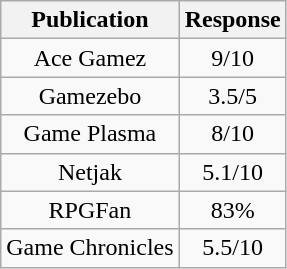<table class="wikitable" style="text-align:center">
<tr>
<th>Publication</th>
<th>Response</th>
</tr>
<tr>
<td>Ace Gamez</td>
<td>9/10</td>
</tr>
<tr>
<td>Gamezebo</td>
<td>3.5/5</td>
</tr>
<tr>
<td>Game Plasma</td>
<td>8/10</td>
</tr>
<tr>
<td>Netjak</td>
<td>5.1/10</td>
</tr>
<tr>
<td>RPGFan</td>
<td>83%</td>
</tr>
<tr>
<td>Game Chronicles</td>
<td>5.5/10</td>
</tr>
</table>
